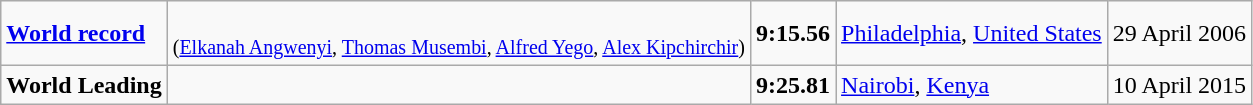<table class="wikitable">
<tr>
<td><strong><a href='#'>World record</a></strong></td>
<td><br><small>(<a href='#'>Elkanah Angwenyi</a>, <a href='#'>Thomas Musembi</a>, <a href='#'>Alfred Yego</a>, <a href='#'>Alex Kipchirchir</a>)</small></td>
<td><strong>9:15.56</strong></td>
<td> <a href='#'>Philadelphia</a>, <a href='#'>United States</a></td>
<td>29 April 2006</td>
</tr>
<tr>
<td><strong>World Leading</strong></td>
<td></td>
<td><strong>9:25.81</strong></td>
<td> <a href='#'>Nairobi</a>, <a href='#'>Kenya</a></td>
<td>10 April 2015</td>
</tr>
</table>
